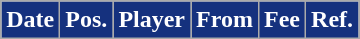<table class="wikitable plainrowheaders sortable">
<tr>
<th style="background:#15317E;color:#fff;">Date</th>
<th style="background:#15317E;color:#fff;">Pos.</th>
<th style="background:#15317E;color:#fff;">Player</th>
<th style="background:#15317E;color:#fff;">From</th>
<th style="background:#15317E;color:#fff;">Fee</th>
<th style="background:#15317E;color:#fff;">Ref.</th>
</tr>
</table>
